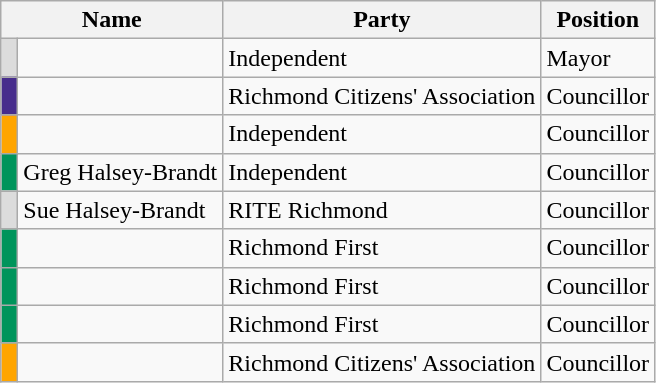<table class="wikitable sortable">
<tr>
<th colspan="2">Name</th>
<th>Party</th>
<th>Position</th>
</tr>
<tr>
<td style="background:gainsboro"></td>
<td></td>
<td>Independent</td>
<td>Mayor</td>
</tr>
<tr>
<td bgcolor="#472D8C"> </td>
<td></td>
<td>Richmond Citizens' Association</td>
<td>Councillor</td>
</tr>
<tr>
<td bgcolor="#FFA500"> </td>
<td></td>
<td>Independent</td>
<td>Councillor</td>
</tr>
<tr>
<td bgcolor="#00945B"> </td>
<td>Greg Halsey-Brandt</td>
<td>Independent</td>
<td>Councillor</td>
</tr>
<tr>
<td style="background:gainsboro"></td>
<td>Sue Halsey-Brandt</td>
<td>RITE Richmond</td>
<td>Councillor</td>
</tr>
<tr>
<td bgcolor="#00945B"> </td>
<td></td>
<td>Richmond First</td>
<td>Councillor</td>
</tr>
<tr>
<td bgcolor="#00945B"> </td>
<td></td>
<td>Richmond First</td>
<td>Councillor</td>
</tr>
<tr>
<td bgcolor="#00945B"> </td>
<td></td>
<td>Richmond First</td>
<td>Councillor</td>
</tr>
<tr>
<td bgcolor="#FFA500"> </td>
<td></td>
<td>Richmond Citizens' Association</td>
<td>Councillor</td>
</tr>
</table>
